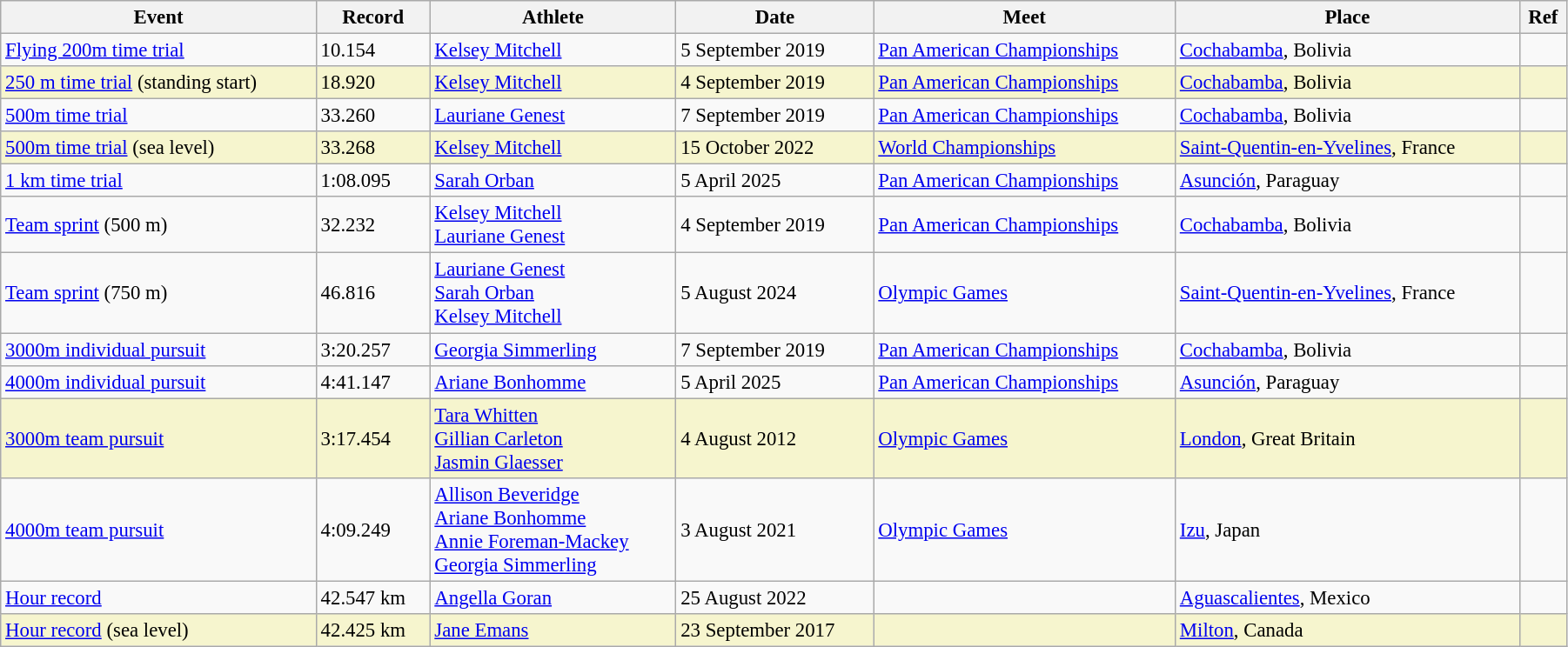<table class="wikitable" style="font-size:95%; width: 95%;">
<tr>
<th>Event</th>
<th>Record</th>
<th>Athlete</th>
<th>Date</th>
<th>Meet</th>
<th>Place</th>
<th>Ref</th>
</tr>
<tr>
<td><a href='#'>Flying 200m time trial</a></td>
<td>10.154</td>
<td><a href='#'>Kelsey Mitchell</a></td>
<td>5 September 2019</td>
<td><a href='#'>Pan American Championships</a></td>
<td><a href='#'>Cochabamba</a>, Bolivia</td>
<td></td>
</tr>
<tr style="background:#f6F5CE;">
<td><a href='#'>250 m time trial</a> (standing start)</td>
<td>18.920</td>
<td><a href='#'>Kelsey Mitchell</a></td>
<td>4 September 2019</td>
<td><a href='#'>Pan American Championships</a></td>
<td><a href='#'>Cochabamba</a>, Bolivia</td>
<td></td>
</tr>
<tr>
<td><a href='#'>500m time trial</a></td>
<td>33.260</td>
<td><a href='#'>Lauriane Genest</a></td>
<td>7 September 2019</td>
<td><a href='#'>Pan American Championships</a></td>
<td><a href='#'>Cochabamba</a>, Bolivia</td>
<td></td>
</tr>
<tr style="background:#f6F5CE;">
<td><a href='#'>500m time trial</a> (sea level)</td>
<td>33.268</td>
<td><a href='#'>Kelsey Mitchell</a></td>
<td>15 October 2022</td>
<td><a href='#'>World Championships</a></td>
<td><a href='#'>Saint-Quentin-en-Yvelines</a>, France</td>
<td></td>
</tr>
<tr>
<td><a href='#'>1 km time trial</a></td>
<td>1:08.095</td>
<td><a href='#'>Sarah Orban</a></td>
<td>5 April 2025</td>
<td><a href='#'>Pan American Championships</a></td>
<td><a href='#'>Asunción</a>, Paraguay</td>
<td></td>
</tr>
<tr>
<td><a href='#'>Team sprint</a> (500 m)</td>
<td>32.232</td>
<td><a href='#'>Kelsey Mitchell</a><br><a href='#'>Lauriane Genest</a></td>
<td>4 September 2019</td>
<td><a href='#'>Pan American Championships</a></td>
<td><a href='#'>Cochabamba</a>, Bolivia</td>
<td></td>
</tr>
<tr>
<td><a href='#'>Team sprint</a> (750 m)</td>
<td>46.816</td>
<td><a href='#'>Lauriane Genest</a><br><a href='#'>Sarah Orban</a><br><a href='#'>Kelsey Mitchell</a></td>
<td>5 August 2024</td>
<td><a href='#'>Olympic Games</a></td>
<td><a href='#'>Saint-Quentin-en-Yvelines</a>, France</td>
<td></td>
</tr>
<tr>
<td><a href='#'>3000m individual pursuit</a></td>
<td>3:20.257</td>
<td><a href='#'>Georgia Simmerling</a></td>
<td>7 September 2019</td>
<td><a href='#'>Pan American Championships</a></td>
<td><a href='#'>Cochabamba</a>, Bolivia</td>
<td></td>
</tr>
<tr>
<td><a href='#'>4000m individual pursuit</a></td>
<td>4:41.147</td>
<td><a href='#'>Ariane Bonhomme</a></td>
<td>5 April 2025</td>
<td><a href='#'>Pan American Championships</a></td>
<td><a href='#'>Asunción</a>, Paraguay</td>
<td></td>
</tr>
<tr style="background:#f6F5CE;">
<td><a href='#'>3000m team pursuit</a></td>
<td>3:17.454</td>
<td><a href='#'>Tara Whitten</a><br><a href='#'>Gillian Carleton</a><br><a href='#'>Jasmin Glaesser</a></td>
<td>4 August 2012</td>
<td><a href='#'>Olympic Games</a></td>
<td><a href='#'>London</a>, Great Britain</td>
<td></td>
</tr>
<tr>
<td><a href='#'>4000m team pursuit</a></td>
<td>4:09.249</td>
<td><a href='#'>Allison Beveridge</a><br><a href='#'>Ariane Bonhomme</a><br><a href='#'>Annie Foreman-Mackey</a><br><a href='#'>Georgia Simmerling</a></td>
<td>3 August 2021</td>
<td><a href='#'>Olympic Games</a></td>
<td><a href='#'>Izu</a>, Japan</td>
<td></td>
</tr>
<tr>
<td><a href='#'>Hour record</a></td>
<td>42.547 km</td>
<td><a href='#'>Angella Goran</a></td>
<td>25 August 2022</td>
<td></td>
<td><a href='#'>Aguascalientes</a>, Mexico</td>
<td></td>
</tr>
<tr style="background:#f6F5CE;">
<td><a href='#'>Hour record</a> (sea level)</td>
<td>42.425 km</td>
<td><a href='#'>Jane Emans</a></td>
<td>23 September 2017</td>
<td></td>
<td><a href='#'>Milton</a>, Canada</td>
<td></td>
</tr>
</table>
